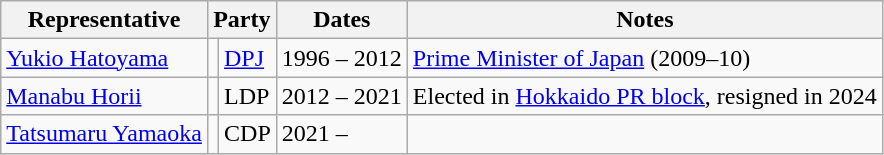<table class=wikitable>
<tr valign=bottom>
<th>Representative</th>
<th colspan="2">Party</th>
<th>Dates</th>
<th>Notes</th>
</tr>
<tr>
<td><a href='#'>Yukio Hatoyama</a></td>
<td bgcolor=></td>
<td><a href='#'>DPJ</a></td>
<td>1996 – 2012</td>
<td><a href='#'>Prime Minister of Japan</a> (2009–10)</td>
</tr>
<tr>
<td><a href='#'>Manabu Horii</a></td>
<td bgcolor=></td>
<td>LDP</td>
<td>2012 – 2021</td>
<td>Elected in <a href='#'>Hokkaido PR block</a>, resigned in 2024</td>
</tr>
<tr>
<td><a href='#'>Tatsumaru Yamaoka</a></td>
<td bgcolor=></td>
<td>CDP</td>
<td>2021 –</td>
<td></td>
</tr>
</table>
